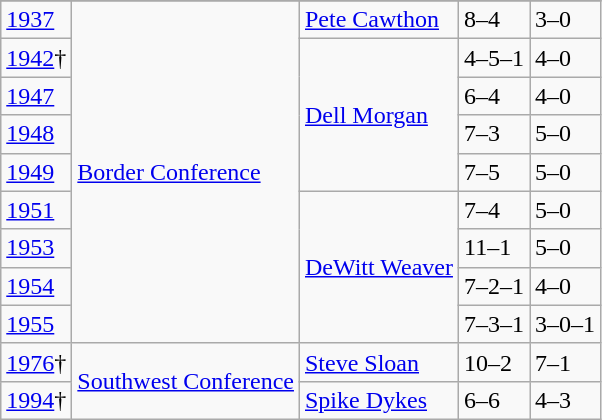<table class="wikitable">
<tr>
</tr>
<tr>
<td><a href='#'>1937</a></td>
<td rowspan="9"><a href='#'>Border Conference</a></td>
<td><a href='#'>Pete Cawthon</a></td>
<td>8–4</td>
<td>3–0</td>
</tr>
<tr>
<td><a href='#'>1942</a>†</td>
<td rowspan="4"><a href='#'>Dell Morgan</a></td>
<td>4–5–1</td>
<td>4–0</td>
</tr>
<tr>
<td><a href='#'>1947</a></td>
<td>6–4</td>
<td>4–0</td>
</tr>
<tr>
<td><a href='#'>1948</a></td>
<td>7–3</td>
<td>5–0</td>
</tr>
<tr>
<td><a href='#'>1949</a></td>
<td>7–5</td>
<td>5–0</td>
</tr>
<tr>
<td><a href='#'>1951</a></td>
<td rowspan="4"><a href='#'>DeWitt Weaver</a></td>
<td>7–4</td>
<td>5–0</td>
</tr>
<tr>
<td><a href='#'>1953</a></td>
<td>11–1</td>
<td>5–0</td>
</tr>
<tr>
<td><a href='#'>1954</a></td>
<td>7–2–1</td>
<td>4–0</td>
</tr>
<tr>
<td><a href='#'>1955</a></td>
<td>7–3–1</td>
<td>3–0–1</td>
</tr>
<tr>
<td><a href='#'>1976</a>†</td>
<td rowspan="2"><a href='#'>Southwest Conference</a></td>
<td><a href='#'>Steve Sloan</a></td>
<td>10–2</td>
<td>7–1</td>
</tr>
<tr>
<td><a href='#'>1994</a>†</td>
<td><a href='#'>Spike Dykes</a></td>
<td>6–6</td>
<td>4–3</td>
</tr>
</table>
